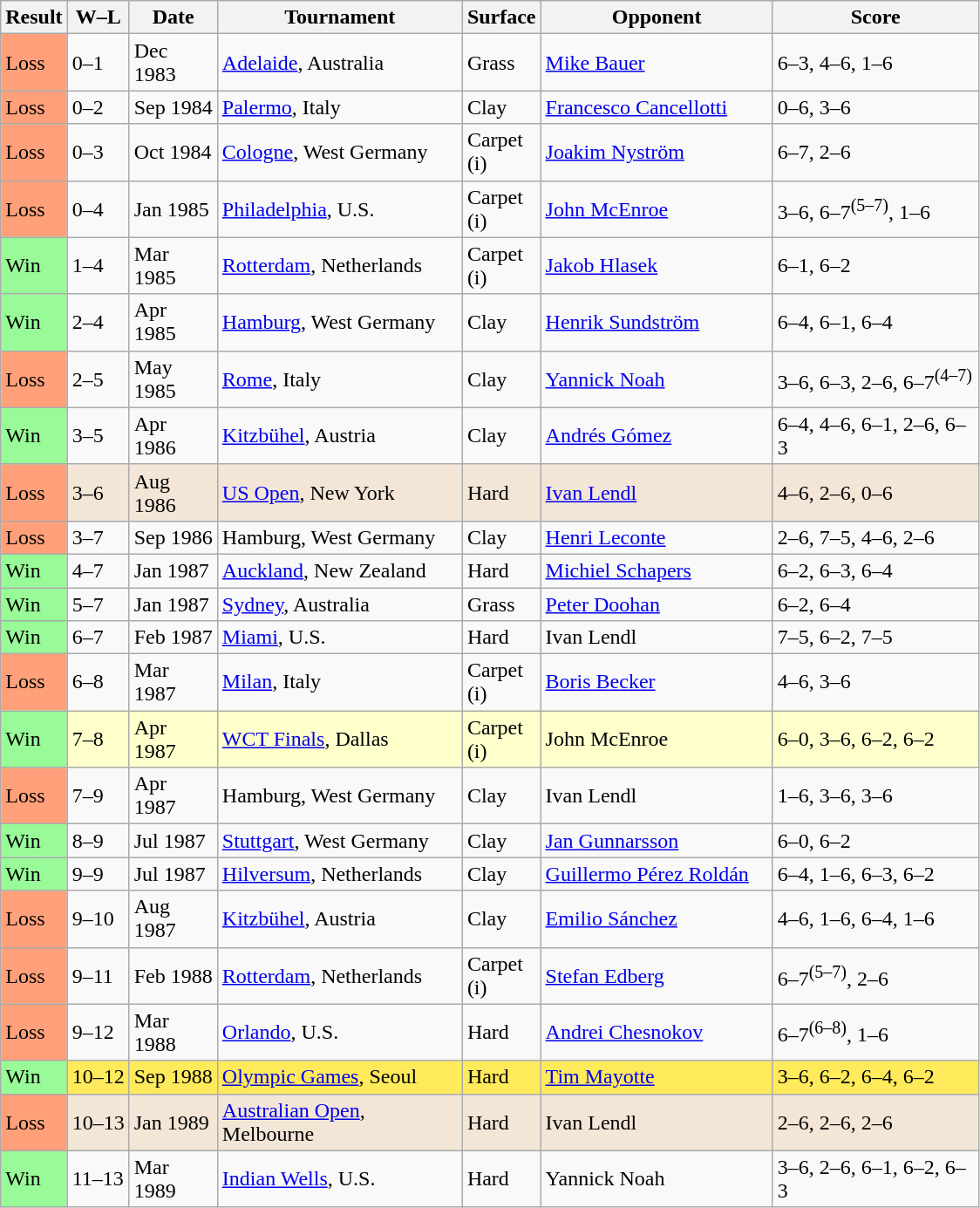<table class="sortable wikitable">
<tr>
<th style="width:40px">Result</th>
<th style="width:40px" class="unsortable">W–L</th>
<th style="width:60px">Date</th>
<th style="width:180px">Tournament</th>
<th style="width:50px">Surface</th>
<th style="width:170px">Opponent</th>
<th style="width:150px" class="unsortable">Score</th>
</tr>
<tr>
<td style="background:#ffa07a;">Loss</td>
<td>0–1</td>
<td>Dec 1983</td>
<td><a href='#'>Adelaide</a>, Australia</td>
<td>Grass</td>
<td> <a href='#'>Mike Bauer</a></td>
<td>6–3, 4–6, 1–6</td>
</tr>
<tr>
<td style="background:#ffa07a;">Loss</td>
<td>0–2</td>
<td>Sep 1984</td>
<td><a href='#'>Palermo</a>, Italy</td>
<td>Clay</td>
<td> <a href='#'>Francesco Cancellotti</a></td>
<td>0–6, 3–6</td>
</tr>
<tr>
<td style="background:#ffa07a;">Loss</td>
<td>0–3</td>
<td>Oct 1984</td>
<td><a href='#'>Cologne</a>, West Germany</td>
<td>Carpet (i)</td>
<td> <a href='#'>Joakim Nyström</a></td>
<td>6–7, 2–6</td>
</tr>
<tr>
<td style="background:#ffa07a;">Loss</td>
<td>0–4</td>
<td>Jan 1985</td>
<td><a href='#'>Philadelphia</a>, U.S.</td>
<td>Carpet (i)</td>
<td> <a href='#'>John McEnroe</a></td>
<td>3–6, 6–7<sup>(5–7)</sup>, 1–6</td>
</tr>
<tr>
<td style="background:#98fb98;">Win</td>
<td>1–4</td>
<td>Mar 1985</td>
<td><a href='#'>Rotterdam</a>, Netherlands</td>
<td>Carpet (i)</td>
<td> <a href='#'>Jakob Hlasek</a></td>
<td>6–1, 6–2</td>
</tr>
<tr>
<td style="background:#98fb98;">Win</td>
<td>2–4</td>
<td>Apr 1985</td>
<td><a href='#'>Hamburg</a>, West Germany</td>
<td>Clay</td>
<td> <a href='#'>Henrik Sundström</a></td>
<td>6–4, 6–1, 6–4</td>
</tr>
<tr>
<td style="background:#ffa07a;">Loss</td>
<td>2–5</td>
<td>May 1985</td>
<td><a href='#'>Rome</a>, Italy</td>
<td>Clay</td>
<td> <a href='#'>Yannick Noah</a></td>
<td>3–6, 6–3, 2–6, 6–7<sup>(4–7)</sup></td>
</tr>
<tr>
<td style="background:#98fb98;">Win</td>
<td>3–5</td>
<td>Apr 1986</td>
<td><a href='#'>Kitzbühel</a>, Austria</td>
<td>Clay</td>
<td>  <a href='#'>Andrés Gómez</a></td>
<td>6–4, 4–6, 6–1, 2–6, 6–3</td>
</tr>
<tr bgcolor="#f3e6d7">
<td style="background:#ffa07a;">Loss</td>
<td>3–6</td>
<td>Aug 1986</td>
<td><a href='#'>US Open</a>, New York</td>
<td>Hard</td>
<td> <a href='#'>Ivan Lendl</a></td>
<td>4–6, 2–6, 0–6</td>
</tr>
<tr>
<td style="background:#ffa07a;">Loss</td>
<td>3–7</td>
<td>Sep 1986</td>
<td>Hamburg, West Germany</td>
<td>Clay</td>
<td> <a href='#'>Henri Leconte</a></td>
<td>2–6, 7–5, 4–6, 2–6</td>
</tr>
<tr>
<td style="background:#98fb98;">Win</td>
<td>4–7</td>
<td>Jan 1987</td>
<td><a href='#'>Auckland</a>, New Zealand</td>
<td>Hard</td>
<td> <a href='#'>Michiel Schapers</a></td>
<td>6–2, 6–3, 6–4</td>
</tr>
<tr>
<td style="background:#98fb98;">Win</td>
<td>5–7</td>
<td>Jan 1987</td>
<td><a href='#'>Sydney</a>, Australia</td>
<td>Grass</td>
<td> <a href='#'>Peter Doohan</a></td>
<td>6–2, 6–4</td>
</tr>
<tr>
<td style="background:#98fb98;">Win</td>
<td>6–7</td>
<td>Feb 1987</td>
<td><a href='#'>Miami</a>, U.S.</td>
<td>Hard</td>
<td> Ivan Lendl</td>
<td>7–5, 6–2, 7–5</td>
</tr>
<tr>
<td style="background:#ffa07a;">Loss</td>
<td>6–8</td>
<td>Mar 1987</td>
<td><a href='#'>Milan</a>, Italy</td>
<td>Carpet (i)</td>
<td> <a href='#'>Boris Becker</a></td>
<td>4–6, 3–6</td>
</tr>
<tr bgcolor=ffffcc>
<td style="background:#98fb98;">Win</td>
<td>7–8</td>
<td>Apr 1987</td>
<td><a href='#'>WCT Finals</a>, Dallas</td>
<td>Carpet (i)</td>
<td> John McEnroe</td>
<td>6–0, 3–6, 6–2, 6–2</td>
</tr>
<tr>
<td style="background:#ffa07a;">Loss</td>
<td>7–9</td>
<td>Apr 1987</td>
<td>Hamburg, West Germany</td>
<td>Clay</td>
<td> Ivan Lendl</td>
<td>1–6, 3–6, 3–6</td>
</tr>
<tr>
<td style="background:#98fb98;">Win</td>
<td>8–9</td>
<td>Jul 1987</td>
<td><a href='#'>Stuttgart</a>, West Germany</td>
<td>Clay</td>
<td> <a href='#'>Jan Gunnarsson</a></td>
<td>6–0, 6–2</td>
</tr>
<tr>
<td style="background:#98fb98;">Win</td>
<td>9–9</td>
<td>Jul 1987</td>
<td><a href='#'>Hilversum</a>, Netherlands</td>
<td>Clay</td>
<td> <a href='#'>Guillermo Pérez Roldán</a></td>
<td>6–4, 1–6, 6–3, 6–2</td>
</tr>
<tr>
<td style="background:#ffa07a;">Loss</td>
<td>9–10</td>
<td>Aug 1987</td>
<td><a href='#'>Kitzbühel</a>, Austria</td>
<td>Clay</td>
<td>  <a href='#'>Emilio Sánchez</a></td>
<td>4–6, 1–6, 6–4, 1–6</td>
</tr>
<tr>
<td style="background:#ffa07a;">Loss</td>
<td>9–11</td>
<td>Feb 1988</td>
<td><a href='#'>Rotterdam</a>, Netherlands</td>
<td>Carpet (i)</td>
<td> <a href='#'>Stefan Edberg</a></td>
<td>6–7<sup>(5–7)</sup>, 2–6</td>
</tr>
<tr>
<td style="background:#ffa07a;">Loss</td>
<td>9–12</td>
<td>Mar 1988</td>
<td><a href='#'>Orlando</a>, U.S.</td>
<td>Hard</td>
<td> <a href='#'>Andrei Chesnokov</a></td>
<td>6–7<sup>(6–8)</sup>, 1–6</td>
</tr>
<tr bgcolor=#ffea5c>
<td style="background:#98fb98;">Win</td>
<td>10–12</td>
<td>Sep 1988</td>
<td><a href='#'>Olympic Games</a>, Seoul</td>
<td>Hard</td>
<td> <a href='#'>Tim Mayotte</a></td>
<td>3–6, 6–2, 6–4, 6–2</td>
</tr>
<tr bgcolor="#f3e6d7">
<td style="background:#ffa07a;">Loss</td>
<td>10–13</td>
<td>Jan 1989</td>
<td><a href='#'>Australian Open</a>, Melbourne</td>
<td>Hard</td>
<td> Ivan Lendl</td>
<td>2–6, 2–6, 2–6</td>
</tr>
<tr>
<td style="background:#98fb98;">Win</td>
<td>11–13</td>
<td>Mar 1989</td>
<td><a href='#'>Indian Wells</a>, U.S.</td>
<td>Hard</td>
<td> Yannick Noah</td>
<td>3–6, 2–6, 6–1, 6–2, 6–3</td>
</tr>
</table>
